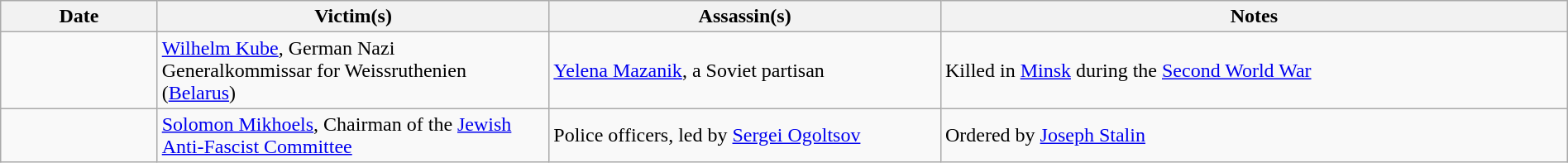<table class="wikitable sortable" style="width:100%">
<tr>
<th style="width:10%">Date</th>
<th style="width:25%">Victim(s)</th>
<th style="width:25%">Assassin(s)</th>
<th style="width:40%">Notes</th>
</tr>
<tr>
<td></td>
<td><a href='#'>Wilhelm Kube</a>, German Nazi Generalkommissar for Weissruthenien (<a href='#'>Belarus</a>)</td>
<td><a href='#'>Yelena Mazanik</a>, a Soviet partisan</td>
<td>Killed in <a href='#'>Minsk</a> during the <a href='#'>Second World War</a></td>
</tr>
<tr>
<td></td>
<td><a href='#'>Solomon Mikhoels</a>, Chairman of the <a href='#'>Jewish Anti-Fascist Committee</a></td>
<td>Police officers, led by <a href='#'>Sergei Ogoltsov</a></td>
<td>Ordered by <a href='#'>Joseph Stalin</a></td>
</tr>
</table>
